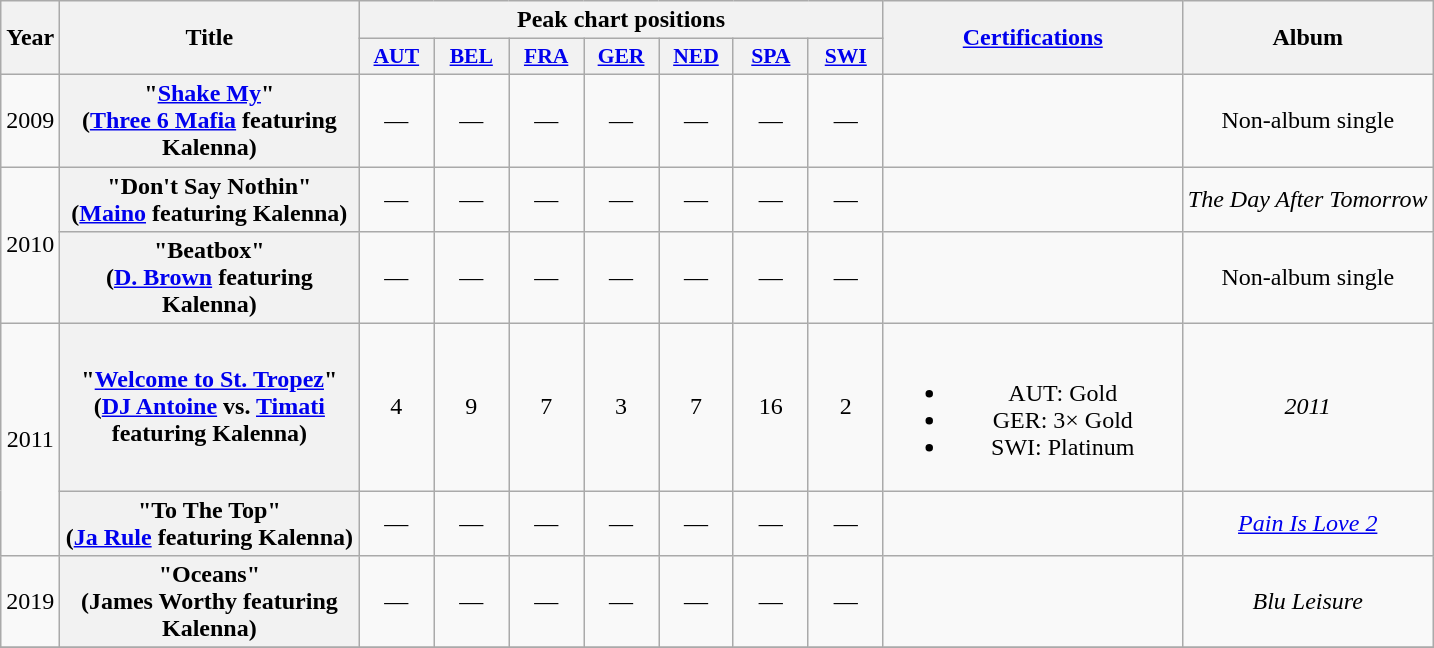<table class="wikitable plainrowheaders" style="text-align:center;">
<tr>
<th scope="col" rowspan="2">Year</th>
<th scope="col" rowspan="2" style="width:12em;">Title</th>
<th scope="col" colspan="7">Peak chart positions</th>
<th scope="col" rowspan="2" style="width:12em;"><a href='#'>Certifications</a></th>
<th scope="col" rowspan="2">Album</th>
</tr>
<tr>
<th scope="col" style="width:3em;font-size:90%;"><a href='#'>AUT</a><br></th>
<th scope="col" style="width:3em;font-size:90%;"><a href='#'>BEL</a><br></th>
<th scope="col" style="width:3em;font-size:90%;"><a href='#'>FRA</a><br></th>
<th scope="col" style="width:3em;font-size:90%;"><a href='#'>GER</a><br></th>
<th scope="col" style="width:3em;font-size:90%;"><a href='#'>NED</a><br></th>
<th scope="col" style="width:3em;font-size:90%;"><a href='#'>SPA</a><br></th>
<th scope="col" style="width:3em;font-size:90%;"><a href='#'>SWI</a><br></th>
</tr>
<tr>
<td>2009</td>
<th scope="row">"<a href='#'>Shake My</a>"<br><span>(<a href='#'>Three 6 Mafia</a> featuring Kalenna)</span></th>
<td>—</td>
<td>—</td>
<td>—</td>
<td>—</td>
<td>—</td>
<td>—</td>
<td>—</td>
<td></td>
<td>Non-album single</td>
</tr>
<tr>
<td rowspan="2">2010</td>
<th scope="row">"Don't Say Nothin"<br><span>(<a href='#'>Maino</a> featuring Kalenna)</span></th>
<td>—</td>
<td>—</td>
<td>—</td>
<td>—</td>
<td>—</td>
<td>—</td>
<td>—</td>
<td></td>
<td><em>The Day After Tomorrow</em></td>
</tr>
<tr>
<th scope="row">"Beatbox"<br><span>(<a href='#'>D. Brown</a> featuring Kalenna)</span></th>
<td>—</td>
<td>—</td>
<td>—</td>
<td>—</td>
<td>—</td>
<td>—</td>
<td>—</td>
<td></td>
<td>Non-album single</td>
</tr>
<tr>
<td rowspan="2">2011</td>
<th scope="row">"<a href='#'>Welcome to St. Tropez</a>"<br><span>(<a href='#'>DJ Antoine</a> vs. <a href='#'>Timati</a> featuring Kalenna)</span></th>
<td>4</td>
<td>9</td>
<td>7</td>
<td>3</td>
<td>7</td>
<td>16</td>
<td>2</td>
<td><br><ul><li>AUT: Gold</li><li>GER: 3× Gold</li><li>SWI: Platinum</li></ul></td>
<td><em>2011</em></td>
</tr>
<tr>
<th scope="row">"To The Top"<br><span>(<a href='#'>Ja Rule</a> featuring Kalenna)</span></th>
<td>—</td>
<td>—</td>
<td>—</td>
<td>—</td>
<td>—</td>
<td>—</td>
<td>—</td>
<td></td>
<td><em><a href='#'>Pain Is Love 2</a></em></td>
</tr>
<tr>
<td>2019</td>
<th scope="row">"Oceans"<br><span>(James Worthy featuring Kalenna)</span></th>
<td>—</td>
<td>—</td>
<td>—</td>
<td>—</td>
<td>—</td>
<td>—</td>
<td>—</td>
<td></td>
<td><em>Blu Leisure</em></td>
</tr>
<tr>
</tr>
</table>
